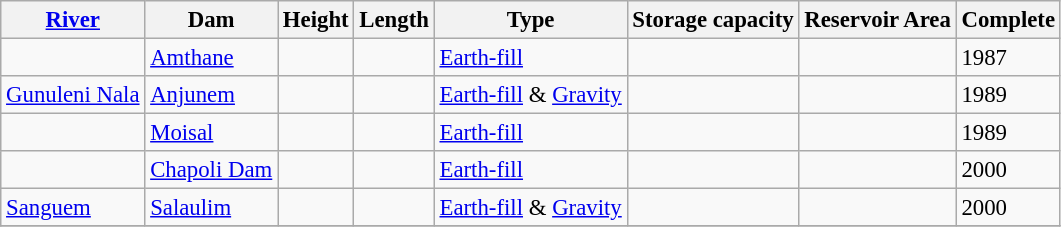<table class="wikitable sortable" style="font-size: 95%;">
<tr>
<th><a href='#'>River</a></th>
<th>Dam</th>
<th>Height</th>
<th>Length</th>
<th>Type</th>
<th>Storage capacity</th>
<th>Reservoir Area</th>
<th>Complete</th>
</tr>
<tr>
<td></td>
<td><a href='#'>Amthane</a></td>
<td></td>
<td></td>
<td><a href='#'>Earth-fill</a></td>
<td></td>
<td></td>
<td>1987</td>
</tr>
<tr>
<td><a href='#'>Gunuleni Nala</a></td>
<td><a href='#'>Anjunem</a></td>
<td></td>
<td></td>
<td><a href='#'>Earth-fill</a> & <a href='#'>Gravity</a></td>
<td></td>
<td></td>
<td>1989</td>
</tr>
<tr>
<td></td>
<td><a href='#'>Moisal</a></td>
<td></td>
<td></td>
<td><a href='#'>Earth-fill</a></td>
<td></td>
<td></td>
<td>1989</td>
</tr>
<tr>
<td></td>
<td><a href='#'>Chapoli Dam</a></td>
<td></td>
<td></td>
<td><a href='#'>Earth-fill</a></td>
<td></td>
<td></td>
<td>2000</td>
</tr>
<tr>
<td><a href='#'>Sanguem</a></td>
<td><a href='#'>Salaulim</a></td>
<td></td>
<td></td>
<td><a href='#'>Earth-fill</a> & <a href='#'>Gravity</a></td>
<td></td>
<td></td>
<td>2000</td>
</tr>
<tr>
</tr>
</table>
